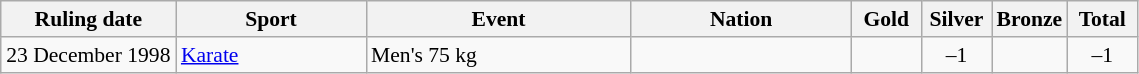<table class="wikitable" style="text-align:center; font-size:90%;">
<tr>
<th scope="col" width="110">Ruling date</th>
<th scope="col" width="120">Sport</th>
<th scope="col" width="170">Event</th>
<th scope="col" width="140">Nation</th>
<th scope="col" width="40">Gold</th>
<th scope="col" width="40">Silver</th>
<th scope="col" width="40">Bronze</th>
<th scope="col" width="40">Total</th>
</tr>
<tr>
<td>23 December 1998</td>
<td align=left><a href='#'>Karate</a></td>
<td align=left>Men's 75 kg</td>
<td align=left></td>
<td></td>
<td>–1</td>
<td></td>
<td>–1</td>
</tr>
</table>
